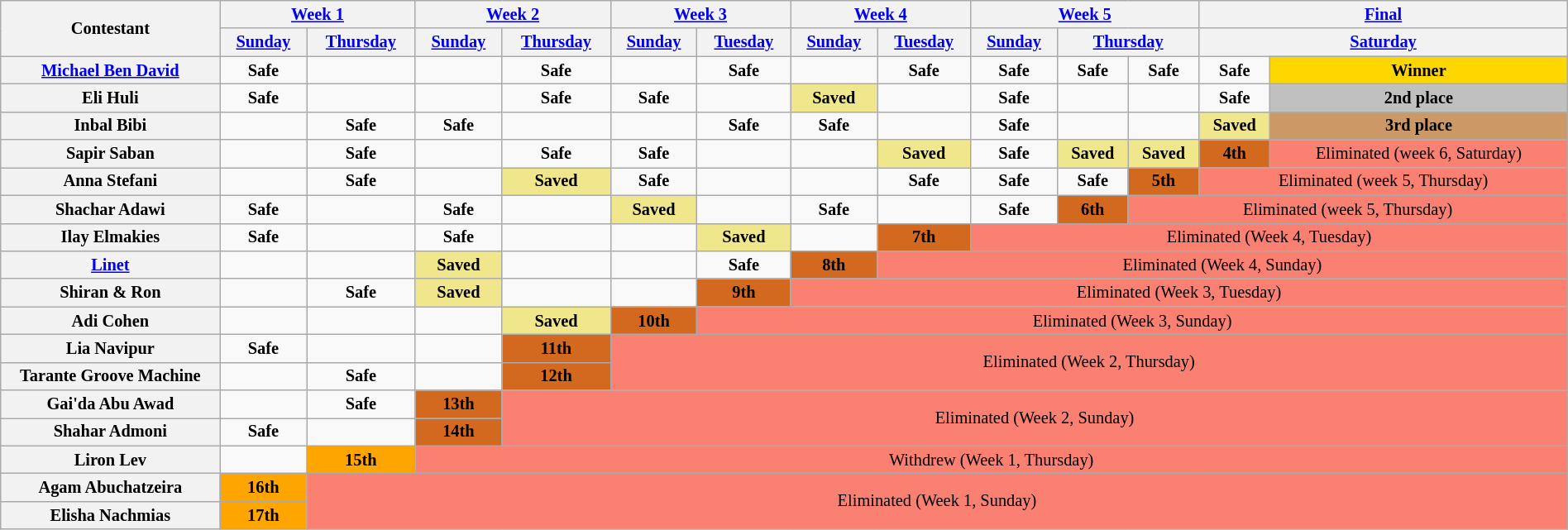<table class="wikitable" style="text-align:center; font-size:85%; width:100%;">
<tr>
<th rowspan="2" scope="col" style="width:14%;">Contestant</th>
<th colspan="2" scope="col"><a href='#'>Week 1</a></th>
<th colspan="2" scope="col"><a href='#'>Week 2</a></th>
<th colspan="2" scope="col"><a href='#'>Week 3</a></th>
<th colspan="2" scope="col"><a href='#'>Week 4</a></th>
<th colspan="3" scope="col"><a href='#'>Week 5</a></th>
<th colspan="2"><a href='#'>Final</a></th>
</tr>
<tr>
<th><a href='#'>Sunday</a></th>
<th><a href='#'>Thursday</a></th>
<th><a href='#'>Sunday</a></th>
<th><a href='#'>Thursday</a></th>
<th><a href='#'>Sunday</a></th>
<th><a href='#'>Tuesday</a></th>
<th><a href='#'>Sunday</a></th>
<th><a href='#'>Tuesday</a></th>
<th><a href='#'>Sunday</a></th>
<th colspan="2"><a href='#'>Thursday</a></th>
<th colspan="2"><a href='#'>Saturday</a></th>
</tr>
<tr>
<th scope="row"><a href='#'>Michael Ben David</a></th>
<td><strong>Safe</strong></td>
<td></td>
<td></td>
<td><strong>Safe</strong></td>
<td></td>
<td><strong>Safe</strong></td>
<td></td>
<td><strong>Safe</strong></td>
<td><strong>Safe</strong></td>
<td><strong>Safe</strong></td>
<td><strong>Safe</strong></td>
<td><strong>Safe</strong></td>
<td bgcolor=gold><strong>Winner</strong></td>
</tr>
<tr>
<th scope="row">Eli Huli</th>
<td><strong>Safe</strong></td>
<td></td>
<td></td>
<td><strong>Safe</strong></td>
<td><strong>Safe</strong></td>
<td></td>
<td style="background:#F0E68C"><strong>Saved</strong></td>
<td></td>
<td><strong>Safe</strong></td>
<td></td>
<td></td>
<td><strong>Safe</strong></td>
<td bgcolor=silver><strong>2nd place</strong></td>
</tr>
<tr>
<th scope="row">Inbal Bibi</th>
<td></td>
<td><strong>Safe</strong></td>
<td><strong>Safe</strong></td>
<td></td>
<td></td>
<td><strong>Safe</strong></td>
<td><strong>Safe</strong></td>
<td></td>
<td><strong>Safe</strong></td>
<td></td>
<td></td>
<td style="background:#F0E68C"><strong>Saved</strong></td>
<td bgcolor=cc9966><strong>3rd place</strong></td>
</tr>
<tr>
<th scope="row">Sapir Saban</th>
<td></td>
<td><strong>Safe</strong></td>
<td></td>
<td><strong>Safe</strong></td>
<td><strong>Safe</strong></td>
<td></td>
<td></td>
<td style="background:#F0E68C"><strong>Saved</strong></td>
<td><strong>Safe</strong></td>
<td style="background:#F0E68C"><strong>Saved</strong></td>
<td style="background:#F0E68C"><strong>Saved</strong></td>
<td style="background:#D2691E;"><strong>4th</strong></td>
<td style="background:salmon;">Eliminated (week 6, Saturday)</td>
</tr>
<tr>
<th scope="row">Anna Stefani</th>
<td></td>
<td><strong>Safe</strong></td>
<td></td>
<td style="background:#F0E68C"><strong>Saved</strong></td>
<td><strong>Safe</strong></td>
<td></td>
<td></td>
<td><strong>Safe</strong></td>
<td><strong>Safe</strong></td>
<td><strong>Safe</strong></td>
<td style="background:#D2691E;"><strong>5th</strong></td>
<td colspan="2" style="background:salmon;">Eliminated (week 5, Thursday)</td>
</tr>
<tr>
<th scope="row">Shachar Adawi</th>
<td><strong>Safe</strong></td>
<td></td>
<td><strong>Safe</strong></td>
<td></td>
<td style="background:#F0E68C"><strong>Saved</strong></td>
<td></td>
<td><strong>Safe</strong></td>
<td></td>
<td><strong>Safe</strong></td>
<td style="background:#D2691E;"><strong>6th</strong></td>
<td colspan="3" style="background:salmon;">Eliminated (week 5, Thursday)</td>
</tr>
<tr>
<th scope="row">Ilay Elmakies</th>
<td><strong>Safe</strong></td>
<td></td>
<td><strong>Safe</strong></td>
<td></td>
<td></td>
<td style="background:#F0E68C"><strong>Saved</strong></td>
<td></td>
<td style="background:#D2691E;"><strong>7th</strong></td>
<td colspan="5" style="background:salmon;">Eliminated (Week 4, Tuesday)</td>
</tr>
<tr>
<th scope="row"><a href='#'> Linet</a></th>
<td></td>
<td></td>
<td style="background:#F0E68C"><strong>Saved</strong></td>
<td></td>
<td></td>
<td><strong>Safe</strong></td>
<td style="background:#D2691E;"><strong>8th</strong></td>
<td colspan="6" style="background:salmon;">Eliminated (Week 4, Sunday)</td>
</tr>
<tr>
<th scope="row">Shiran & Ron</th>
<td></td>
<td><strong>Safe</strong></td>
<td style="background:#F0E68C"><strong>Saved</strong></td>
<td></td>
<td></td>
<td style="background:#D2691E;"><strong>9th</strong></td>
<td colspan="7" style="background:salmon;">Eliminated (Week 3, Tuesday)</td>
</tr>
<tr>
<th scope="row">Adi Cohen</th>
<td></td>
<td></td>
<td></td>
<td style="background:#F0E68C"><strong>Saved</strong></td>
<td style="background:#D2691E;"><strong>10th</strong></td>
<td colspan="8" style="background:salmon;">Eliminated (Week 3, Sunday)</td>
</tr>
<tr>
<th scope="row">Lia Navipur</th>
<td><strong>Safe</strong></td>
<td></td>
<td></td>
<td style="background:#D2691E;"><strong>11th</strong></td>
<td colspan="9" rowspan="2" style="background:salmon;">Eliminated (Week 2, Thursday)</td>
</tr>
<tr>
<th scope="row">Tarante Groove Machine</th>
<td></td>
<td><strong>Safe</strong></td>
<td></td>
<td style="background:#D2691E;"><strong>12th</strong></td>
</tr>
<tr>
<th scope="row">Gai'da Abu Awad</th>
<td></td>
<td><strong>Safe</strong></td>
<td style="background:#D2691E;"><strong>13th</strong></td>
<td colspan="10" rowspan="2" style="background:salmon;">Eliminated (Week 2, Sunday)</td>
</tr>
<tr>
<th scope="row">Shahar Admoni</th>
<td><strong>Safe</strong></td>
<td></td>
<td style="background:#D2691E;"><strong>14th</strong></td>
</tr>
<tr>
<th scope="row">Liron Lev</th>
<td></td>
<td style="background:orange;"><strong>15th</strong></td>
<td colspan="11" style="background:salmon;">Withdrew (Week 1, Thursday)</td>
</tr>
<tr>
<th scope="row">Agam Abuchatzeira</th>
<td style="background:orange;"><strong>16th</strong></td>
<td colspan="12" rowspan="2" style="background:salmon;">Eliminated (Week 1, Sunday)</td>
</tr>
<tr>
<th scope="row">Elisha Nachmias</th>
<td style="background:orange;"><strong>17th</strong></td>
</tr>
</table>
